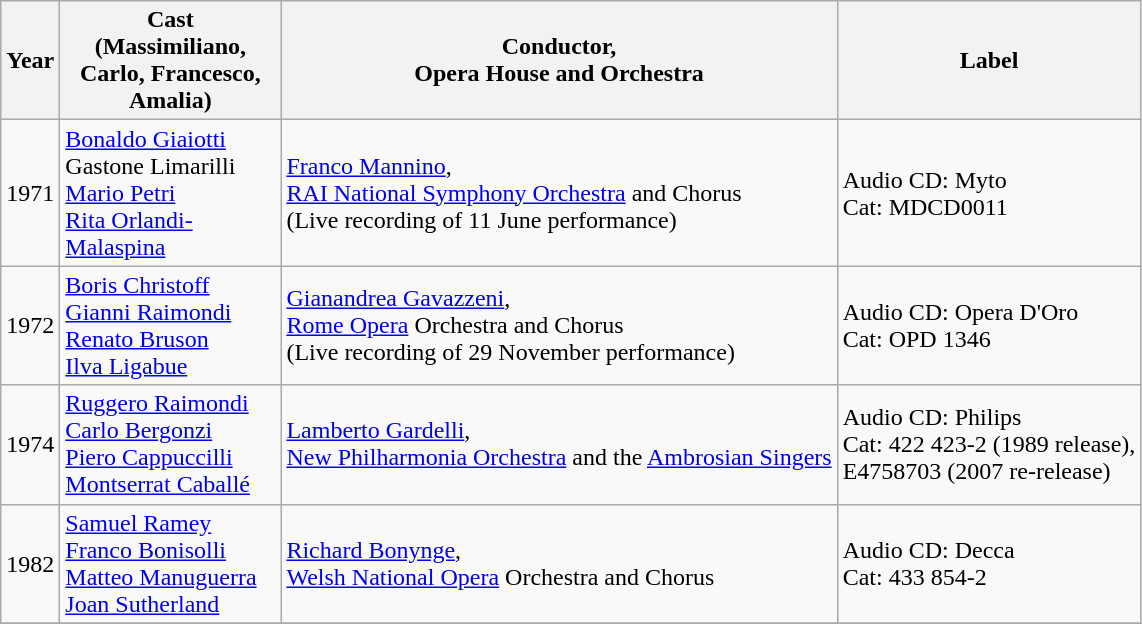<table class="wikitable">
<tr>
<th>Year</th>
<th width="140">Cast <br>(Massimiliano, Carlo, Francesco, Amalia)</th>
<th>Conductor,<br>Opera House and Orchestra</th>
<th>Label</th>
</tr>
<tr>
<td>1971</td>
<td><a href='#'>Bonaldo Giaiotti</a><br>Gastone Limarilli<br><a href='#'>Mario Petri</a><br><a href='#'>Rita Orlandi-Malaspina</a></td>
<td><a href='#'>Franco Mannino</a>,<br><a href='#'>RAI National Symphony Orchestra</a> and Chorus<br>(Live recording of 11 June performance)</td>
<td>Audio CD: Myto<br> Cat: MDCD0011</td>
</tr>
<tr>
<td>1972</td>
<td><a href='#'>Boris Christoff</a><br><a href='#'>Gianni Raimondi</a><br><a href='#'>Renato Bruson</a><br><a href='#'>Ilva Ligabue</a></td>
<td><a href='#'>Gianandrea Gavazzeni</a>,<br><a href='#'>Rome Opera</a>  Orchestra and Chorus<br>(Live recording of 29 November performance)</td>
<td>Audio CD: Opera D'Oro<br> Cat: OPD 1346</td>
</tr>
<tr>
<td>1974</td>
<td><a href='#'>Ruggero Raimondi</a><br><a href='#'>Carlo Bergonzi</a><br><a href='#'>Piero Cappuccilli</a><br><a href='#'>Montserrat Caballé</a></td>
<td><a href='#'>Lamberto Gardelli</a>,<br><a href='#'>New Philharmonia Orchestra</a> and the <a href='#'>Ambrosian Singers</a></td>
<td>Audio CD: Philips<br> Cat: 422 423-2 (1989 release), <br>E4758703 (2007 re-release)</td>
</tr>
<tr>
<td>1982</td>
<td><a href='#'>Samuel Ramey</a><br><a href='#'>Franco Bonisolli</a><br><a href='#'>Matteo Manuguerra</a><br><a href='#'>Joan Sutherland</a></td>
<td><a href='#'>Richard Bonynge</a>,<br><a href='#'>Welsh National Opera</a> Orchestra and Chorus</td>
<td>Audio CD: Decca<br> Cat: 433 854-2</td>
</tr>
<tr>
</tr>
</table>
